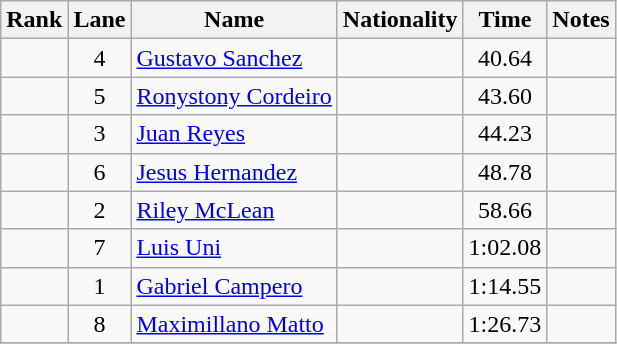<table class="wikitable sortable" style="text-align:center">
<tr>
<th>Rank</th>
<th>Lane</th>
<th>Name</th>
<th>Nationality</th>
<th>Time </th>
<th>Notes</th>
</tr>
<tr>
<td></td>
<td>4</td>
<td align=left><a href='#'>Gustavo Sanchez</a></td>
<td align=left></td>
<td>40.64</td>
<td></td>
</tr>
<tr>
<td></td>
<td>5</td>
<td align=left><a href='#'>Ronystony Cordeiro</a></td>
<td align=left></td>
<td>43.60</td>
<td></td>
</tr>
<tr>
<td></td>
<td>3</td>
<td align=left><a href='#'>Juan Reyes</a></td>
<td align=left></td>
<td>44.23</td>
<td></td>
</tr>
<tr>
<td></td>
<td>6</td>
<td align=left><a href='#'>Jesus Hernandez</a></td>
<td align=left></td>
<td>48.78</td>
<td></td>
</tr>
<tr>
<td></td>
<td>2</td>
<td align=left><a href='#'>Riley McLean</a></td>
<td align=left></td>
<td>58.66</td>
<td></td>
</tr>
<tr>
<td></td>
<td>7</td>
<td align=left><a href='#'>Luis Uni</a></td>
<td align=left></td>
<td>1:02.08</td>
<td></td>
</tr>
<tr>
<td></td>
<td>1</td>
<td align=left><a href='#'>Gabriel Campero</a></td>
<td align=left></td>
<td>1:14.55</td>
<td></td>
</tr>
<tr>
<td></td>
<td>8</td>
<td align=left><a href='#'>Maximillano Matto</a></td>
<td align=left></td>
<td>1:26.73</td>
<td></td>
</tr>
<tr>
</tr>
</table>
